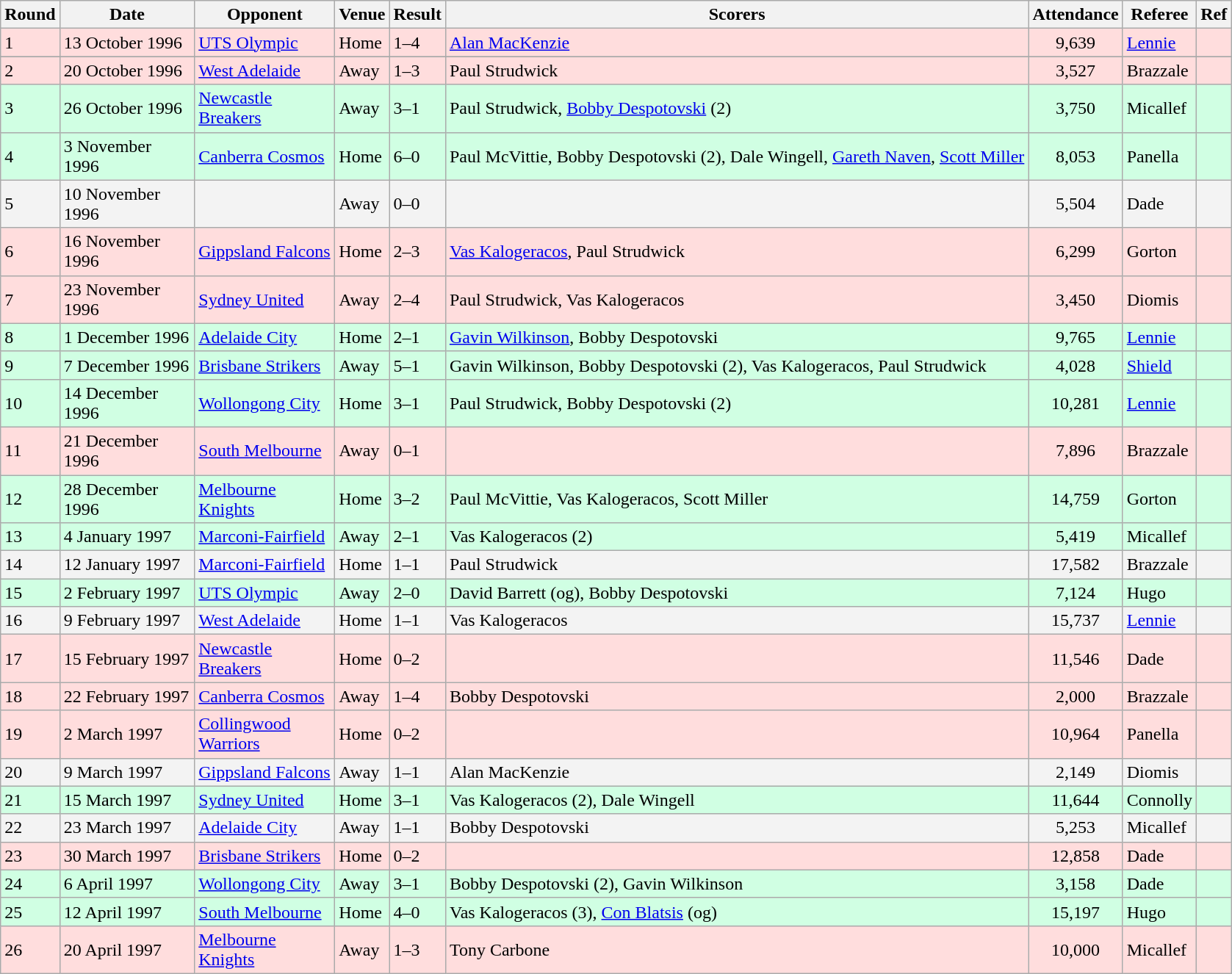<table class="wikitable" style="text-align:left">
<tr>
<th><strong>Round</strong></th>
<th scope="col" style="width: 115px;"><strong>Date</strong></th>
<th scope="col" style="width: 120px;"><strong>Opponent</strong></th>
<th><strong>Venue</strong></th>
<th><strong>Result</strong></th>
<th><strong>Scorers</strong></th>
<th><strong>Attendance</strong></th>
<th><strong>Referee</strong></th>
<th><strong>Ref</strong></th>
</tr>
<tr bgcolor="#ffdddd">
<td>1</td>
<td>13 October 1996</td>
<td><a href='#'>UTS Olympic</a></td>
<td>Home</td>
<td>1–4</td>
<td><a href='#'>Alan MacKenzie</a></td>
<td align="center">9,639</td>
<td><a href='#'>Lennie</a></td>
<td></td>
</tr>
<tr>
</tr>
<tr bgcolor="#ffdddd">
<td>2</td>
<td>20 October 1996</td>
<td><a href='#'>West Adelaide</a></td>
<td>Away</td>
<td>1–3</td>
<td>Paul Strudwick</td>
<td align="center">3,527</td>
<td>Brazzale</td>
<td></td>
</tr>
<tr bgcolor="#d0ffe3">
<td>3</td>
<td>26 October 1996</td>
<td><a href='#'>Newcastle Breakers</a></td>
<td>Away</td>
<td>3–1</td>
<td>Paul Strudwick, <a href='#'>Bobby Despotovski</a> (2)</td>
<td align="center">3,750</td>
<td>Micallef</td>
<td></td>
</tr>
<tr bgcolor="#d0ffe3">
<td>4</td>
<td>3 November 1996</td>
<td><a href='#'>Canberra Cosmos</a></td>
<td>Home</td>
<td>6–0</td>
<td>Paul McVittie, Bobby Despotovski (2), Dale Wingell, <a href='#'>Gareth Naven</a>, <a href='#'>Scott Miller</a></td>
<td align="center">8,053</td>
<td>Panella</td>
<td></td>
</tr>
<tr bgcolor="#f3f3f3">
<td>5</td>
<td>10 November 1996</td>
<td></td>
<td>Away</td>
<td>0–0</td>
<td></td>
<td align="center">5,504</td>
<td>Dade</td>
<td></td>
</tr>
<tr bgcolor="#ffdddd">
<td>6</td>
<td>16 November 1996</td>
<td><a href='#'>Gippsland Falcons</a></td>
<td>Home</td>
<td>2–3</td>
<td><a href='#'>Vas Kalogeracos</a>, Paul Strudwick</td>
<td align="center">6,299</td>
<td>Gorton</td>
<td></td>
</tr>
<tr bgcolor="#ffdddd">
<td>7</td>
<td>23 November 1996</td>
<td><a href='#'>Sydney United</a></td>
<td>Away</td>
<td>2–4</td>
<td>Paul Strudwick, Vas Kalogeracos</td>
<td align="center">3,450</td>
<td>Diomis</td>
<td></td>
</tr>
<tr bgcolor="#d0ffe3">
<td>8</td>
<td>1 December 1996</td>
<td><a href='#'>Adelaide City</a></td>
<td>Home</td>
<td>2–1</td>
<td><a href='#'>Gavin Wilkinson</a>, Bobby Despotovski</td>
<td align="center">9,765</td>
<td><a href='#'>Lennie</a></td>
<td></td>
</tr>
<tr bgcolor="#d0ffe3">
<td>9</td>
<td>7 December 1996</td>
<td><a href='#'>Brisbane Strikers</a></td>
<td>Away</td>
<td>5–1</td>
<td>Gavin Wilkinson, Bobby Despotovski (2), Vas Kalogeracos, Paul Strudwick</td>
<td align="center">4,028</td>
<td><a href='#'>Shield</a></td>
<td></td>
</tr>
<tr bgcolor="#d0ffe3">
<td>10</td>
<td>14 December 1996</td>
<td><a href='#'>Wollongong City</a></td>
<td>Home</td>
<td>3–1</td>
<td>Paul Strudwick, Bobby Despotovski (2)</td>
<td align="center">10,281</td>
<td><a href='#'>Lennie</a></td>
<td></td>
</tr>
<tr bgcolor="#ffdddd">
<td>11</td>
<td>21 December 1996</td>
<td><a href='#'>South Melbourne</a></td>
<td>Away</td>
<td>0–1</td>
<td></td>
<td align="center">7,896</td>
<td>Brazzale</td>
<td></td>
</tr>
<tr bgcolor="#d0ffe3">
<td>12</td>
<td>28 December 1996</td>
<td><a href='#'>Melbourne Knights</a></td>
<td>Home</td>
<td>3–2</td>
<td>Paul McVittie, Vas Kalogeracos, Scott Miller</td>
<td align="center">14,759</td>
<td>Gorton</td>
<td></td>
</tr>
<tr bgcolor="#d0ffe3">
<td>13</td>
<td>4 January 1997</td>
<td><a href='#'>Marconi-Fairfield</a></td>
<td>Away</td>
<td>2–1</td>
<td>Vas Kalogeracos (2)</td>
<td align="center">5,419</td>
<td>Micallef</td>
<td></td>
</tr>
<tr bgcolor="#f3f3f3">
<td>14</td>
<td>12 January 1997</td>
<td><a href='#'>Marconi-Fairfield</a></td>
<td>Home</td>
<td>1–1</td>
<td>Paul Strudwick</td>
<td align="center">17,582</td>
<td>Brazzale</td>
<td></td>
</tr>
<tr bgcolor="#d0ffe3">
<td>15</td>
<td>2 February 1997</td>
<td><a href='#'>UTS Olympic</a></td>
<td>Away</td>
<td>2–0</td>
<td>David Barrett (og), Bobby Despotovski</td>
<td align="center">7,124</td>
<td>Hugo</td>
<td></td>
</tr>
<tr bgcolor="#f3f3f3">
<td>16</td>
<td>9 February 1997</td>
<td><a href='#'>West Adelaide</a></td>
<td>Home</td>
<td>1–1</td>
<td>Vas Kalogeracos</td>
<td align="center">15,737</td>
<td><a href='#'>Lennie</a></td>
<td></td>
</tr>
<tr bgcolor="#ffdddd">
<td>17</td>
<td>15 February 1997</td>
<td><a href='#'>Newcastle Breakers</a></td>
<td>Home</td>
<td>0–2</td>
<td></td>
<td align="center">11,546</td>
<td>Dade</td>
<td></td>
</tr>
<tr bgcolor="#ffdddd">
<td>18</td>
<td>22 February 1997</td>
<td><a href='#'>Canberra Cosmos</a></td>
<td>Away</td>
<td>1–4</td>
<td>Bobby Despotovski</td>
<td align="center">2,000</td>
<td>Brazzale</td>
<td></td>
</tr>
<tr bgcolor="#ffdddd">
<td>19</td>
<td>2 March 1997</td>
<td><a href='#'>Collingwood Warriors</a></td>
<td>Home</td>
<td>0–2</td>
<td></td>
<td align="center">10,964</td>
<td>Panella</td>
<td></td>
</tr>
<tr bgcolor="#f3f3f3">
<td>20</td>
<td>9 March 1997</td>
<td><a href='#'>Gippsland Falcons</a></td>
<td>Away</td>
<td>1–1</td>
<td>Alan MacKenzie</td>
<td align="center">2,149</td>
<td>Diomis</td>
<td></td>
</tr>
<tr bgcolor="#d0ffe3">
<td>21</td>
<td>15 March 1997</td>
<td><a href='#'>Sydney United</a></td>
<td>Home</td>
<td>3–1</td>
<td>Vas Kalogeracos (2), Dale Wingell</td>
<td align="center">11,644</td>
<td>Connolly</td>
<td></td>
</tr>
<tr bgcolor="#f3f3f3">
<td>22</td>
<td>23 March 1997</td>
<td><a href='#'>Adelaide City</a></td>
<td>Away</td>
<td>1–1</td>
<td>Bobby Despotovski</td>
<td align="center">5,253</td>
<td>Micallef</td>
<td></td>
</tr>
<tr bgcolor="#ffdddd">
<td>23</td>
<td>30 March 1997</td>
<td><a href='#'>Brisbane Strikers</a></td>
<td>Home</td>
<td>0–2</td>
<td></td>
<td align="center">12,858</td>
<td>Dade</td>
<td></td>
</tr>
<tr bgcolor="#d0ffe3">
<td>24</td>
<td>6 April 1997</td>
<td><a href='#'>Wollongong City</a></td>
<td>Away</td>
<td>3–1</td>
<td>Bobby Despotovski (2), Gavin Wilkinson</td>
<td align="center">3,158</td>
<td>Dade</td>
<td></td>
</tr>
<tr bgcolor="#d0ffe3">
<td>25</td>
<td>12 April 1997</td>
<td><a href='#'>South Melbourne</a></td>
<td>Home</td>
<td>4–0</td>
<td>Vas Kalogeracos (3), <a href='#'>Con Blatsis</a> (og)</td>
<td align="center">15,197</td>
<td>Hugo</td>
<td></td>
</tr>
<tr bgcolor="#ffdddd">
<td>26</td>
<td>20 April 1997</td>
<td><a href='#'>Melbourne Knights</a></td>
<td>Away</td>
<td>1–3</td>
<td>Tony Carbone</td>
<td align="center">10,000</td>
<td>Micallef</td>
<td></td>
</tr>
</table>
